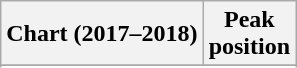<table class="wikitable sortable plainrowheaders" style="text-align:center">
<tr>
<th scope="col">Chart (2017–2018)</th>
<th scope="col">Peak<br>position</th>
</tr>
<tr>
</tr>
<tr>
</tr>
<tr>
</tr>
<tr>
</tr>
</table>
